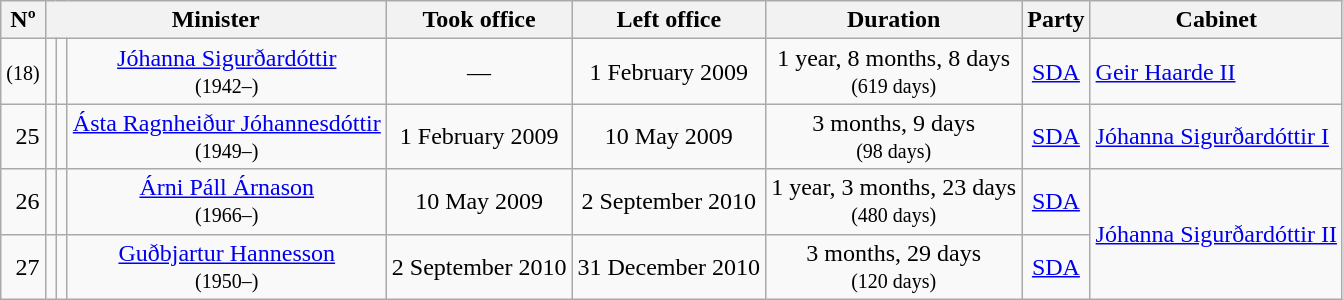<table class="wikitable" style="text-align: center;">
<tr>
<th>Nº</th>
<th colspan="3">Minister</th>
<th>Took office</th>
<th>Left office</th>
<th>Duration</th>
<th>Party</th>
<th>Cabinet</th>
</tr>
<tr>
<td style="text-align: right;"><small>(18)</small></td>
<td></td>
<td></td>
<td><a href='#'>Jóhanna Sigurðardóttir</a><br><small>(1942–)</small></td>
<td>—</td>
<td>1 February 2009</td>
<td>1 year, 8 months, 8 days<br><small>(619 days)</small></td>
<td><a href='#'>SDA</a></td>
<td style="text-align: left;"><a href='#'>Geir Haarde II</a></td>
</tr>
<tr>
<td style="text-align: right;">25</td>
<td></td>
<td></td>
<td><a href='#'>Ásta Ragnheiður Jóhannesdóttir</a><br><small>(1949–)</small></td>
<td>1 February 2009</td>
<td>10 May 2009</td>
<td>3 months, 9 days<br><small>(98 days)</small></td>
<td><a href='#'>SDA</a></td>
<td style="text-align: left;"><a href='#'>Jóhanna Sigurðardóttir I</a></td>
</tr>
<tr>
<td style="text-align: right;">26</td>
<td></td>
<td></td>
<td><a href='#'>Árni Páll Árnason</a><br><small>(1966–)</small></td>
<td>10 May 2009</td>
<td>2 September 2010</td>
<td>1 year, 3 months, 23 days<br><small>(480 days)</small></td>
<td><a href='#'>SDA</a></td>
<td rowspan="2" style="text-align: left;"><a href='#'>Jóhanna Sigurðardóttir II</a></td>
</tr>
<tr>
<td style="text-align: right;">27</td>
<td></td>
<td></td>
<td><a href='#'>Guðbjartur Hannesson</a><br><small>(1950–)</small></td>
<td>2 September 2010</td>
<td>31 December 2010</td>
<td>3 months, 29 days<br><small>(120 days)</small></td>
<td><a href='#'>SDA</a></td>
</tr>
</table>
